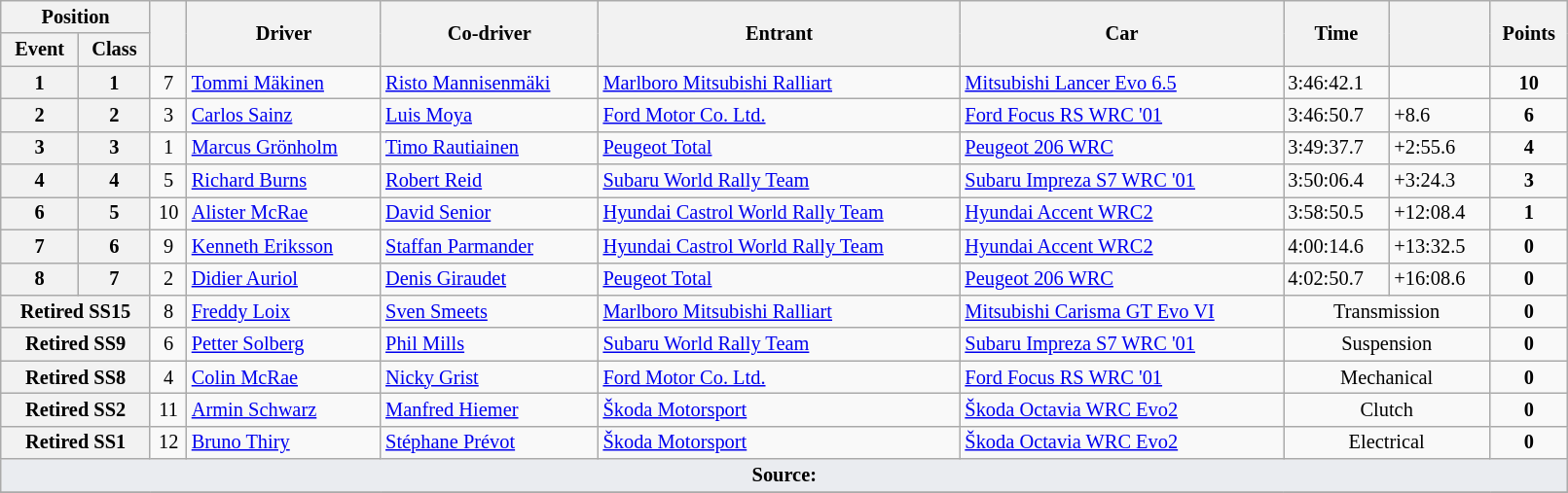<table class="wikitable" width=85% style="font-size: 85%;">
<tr>
<th colspan="2">Position</th>
<th rowspan="2"></th>
<th rowspan="2">Driver</th>
<th rowspan="2">Co-driver</th>
<th rowspan="2">Entrant</th>
<th rowspan="2">Car</th>
<th rowspan="2">Time</th>
<th rowspan="2"></th>
<th rowspan="2">Points</th>
</tr>
<tr>
<th>Event</th>
<th>Class</th>
</tr>
<tr>
<th>1</th>
<th>1</th>
<td align="center">7</td>
<td> <a href='#'>Tommi Mäkinen</a></td>
<td> <a href='#'>Risto Mannisenmäki</a></td>
<td> <a href='#'>Marlboro Mitsubishi Ralliart</a></td>
<td><a href='#'>Mitsubishi Lancer Evo 6.5</a></td>
<td>3:46:42.1</td>
<td></td>
<td align="center"><strong>10</strong></td>
</tr>
<tr>
<th>2</th>
<th>2</th>
<td align="center">3</td>
<td> <a href='#'>Carlos Sainz</a></td>
<td> <a href='#'>Luis Moya</a></td>
<td> <a href='#'>Ford Motor Co. Ltd.</a></td>
<td><a href='#'>Ford Focus RS WRC '01</a></td>
<td>3:46:50.7</td>
<td>+8.6</td>
<td align="center"><strong>6</strong></td>
</tr>
<tr>
<th>3</th>
<th>3</th>
<td align="center">1</td>
<td> <a href='#'>Marcus Grönholm</a></td>
<td> <a href='#'>Timo Rautiainen</a></td>
<td> <a href='#'>Peugeot Total</a></td>
<td><a href='#'>Peugeot 206 WRC</a></td>
<td>3:49:37.7</td>
<td>+2:55.6</td>
<td align="center"><strong>4</strong></td>
</tr>
<tr>
<th>4</th>
<th>4</th>
<td align="center">5</td>
<td> <a href='#'>Richard Burns</a></td>
<td> <a href='#'>Robert Reid</a></td>
<td> <a href='#'>Subaru World Rally Team</a></td>
<td><a href='#'>Subaru Impreza S7 WRC '01</a></td>
<td>3:50:06.4</td>
<td>+3:24.3</td>
<td align="center"><strong>3</strong></td>
</tr>
<tr>
<th>6</th>
<th>5</th>
<td align="center">10</td>
<td> <a href='#'>Alister McRae</a></td>
<td> <a href='#'>David Senior</a></td>
<td> <a href='#'>Hyundai Castrol World Rally Team</a></td>
<td><a href='#'>Hyundai Accent WRC2</a></td>
<td>3:58:50.5</td>
<td>+12:08.4</td>
<td align="center"><strong>1</strong></td>
</tr>
<tr>
<th>7</th>
<th>6</th>
<td align="center">9</td>
<td> <a href='#'>Kenneth Eriksson</a></td>
<td> <a href='#'>Staffan Parmander</a></td>
<td> <a href='#'>Hyundai Castrol World Rally Team</a></td>
<td><a href='#'>Hyundai Accent WRC2</a></td>
<td>4:00:14.6</td>
<td>+13:32.5</td>
<td align="center"><strong>0</strong></td>
</tr>
<tr>
<th>8</th>
<th>7</th>
<td align="center">2</td>
<td> <a href='#'>Didier Auriol</a></td>
<td> <a href='#'>Denis Giraudet</a></td>
<td> <a href='#'>Peugeot Total</a></td>
<td><a href='#'>Peugeot 206 WRC</a></td>
<td>4:02:50.7</td>
<td>+16:08.6</td>
<td align="center"><strong>0</strong></td>
</tr>
<tr>
<th colspan="2">Retired SS15</th>
<td align="center">8</td>
<td> <a href='#'>Freddy Loix</a></td>
<td> <a href='#'>Sven Smeets</a></td>
<td> <a href='#'>Marlboro Mitsubishi Ralliart</a></td>
<td><a href='#'>Mitsubishi Carisma GT Evo VI</a></td>
<td align="center" colspan="2">Transmission</td>
<td align="center"><strong>0</strong></td>
</tr>
<tr>
<th colspan="2">Retired SS9</th>
<td align="center">6</td>
<td> <a href='#'>Petter Solberg</a></td>
<td> <a href='#'>Phil Mills</a></td>
<td> <a href='#'>Subaru World Rally Team</a></td>
<td><a href='#'>Subaru Impreza S7 WRC '01</a></td>
<td align="center" colspan="2">Suspension</td>
<td align="center"><strong>0</strong></td>
</tr>
<tr>
<th colspan="2">Retired SS8</th>
<td align="center">4</td>
<td> <a href='#'>Colin McRae</a></td>
<td> <a href='#'>Nicky Grist</a></td>
<td> <a href='#'>Ford Motor Co. Ltd.</a></td>
<td><a href='#'>Ford Focus RS WRC '01</a></td>
<td align="center" colspan="2">Mechanical</td>
<td align="center"><strong>0</strong></td>
</tr>
<tr>
<th colspan="2">Retired SS2</th>
<td align="center">11</td>
<td> <a href='#'>Armin Schwarz</a></td>
<td> <a href='#'>Manfred Hiemer</a></td>
<td> <a href='#'>Škoda Motorsport</a></td>
<td><a href='#'>Škoda Octavia WRC Evo2</a></td>
<td align="center" colspan="2">Clutch</td>
<td align="center"><strong>0</strong></td>
</tr>
<tr>
<th colspan="2">Retired SS1</th>
<td align="center">12</td>
<td> <a href='#'>Bruno Thiry</a></td>
<td> <a href='#'>Stéphane Prévot</a></td>
<td> <a href='#'>Škoda Motorsport</a></td>
<td><a href='#'>Škoda Octavia WRC Evo2</a></td>
<td align="center" colspan="2">Electrical</td>
<td align="center"><strong>0</strong></td>
</tr>
<tr>
<td style="background-color:#EAECF0; text-align:center" colspan="10"><strong>Source:</strong></td>
</tr>
<tr>
</tr>
</table>
